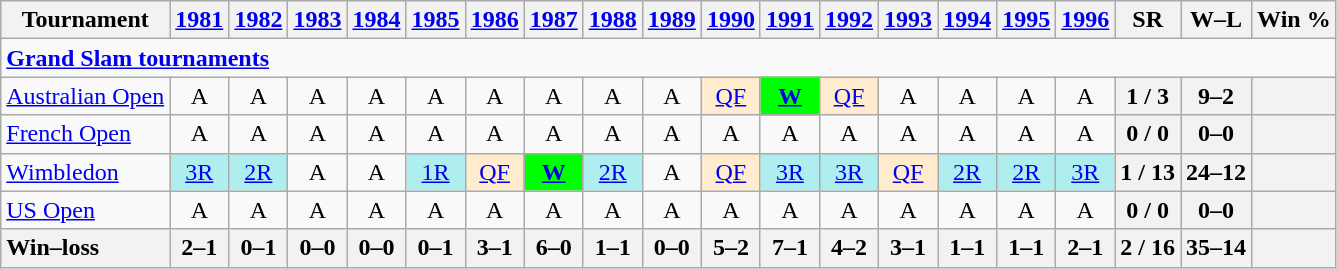<table class=wikitable style=text-align:center>
<tr>
<th>Tournament</th>
<th><a href='#'>1981</a></th>
<th><a href='#'>1982</a></th>
<th><a href='#'>1983</a></th>
<th><a href='#'>1984</a></th>
<th><a href='#'>1985</a></th>
<th><a href='#'>1986</a></th>
<th><a href='#'>1987</a></th>
<th><a href='#'>1988</a></th>
<th><a href='#'>1989</a></th>
<th><a href='#'>1990</a></th>
<th><a href='#'>1991</a></th>
<th><a href='#'>1992</a></th>
<th><a href='#'>1993</a></th>
<th><a href='#'>1994</a></th>
<th><a href='#'>1995</a></th>
<th><a href='#'>1996</a></th>
<th>SR</th>
<th>W–L</th>
<th>Win %</th>
</tr>
<tr>
<td colspan=25 style=text-align:left><a href='#'><strong>Grand Slam tournaments</strong></a></td>
</tr>
<tr>
<td align=left><a href='#'>Australian Open</a></td>
<td>A</td>
<td>A</td>
<td>A</td>
<td>A</td>
<td>A</td>
<td>A</td>
<td>A</td>
<td>A</td>
<td>A</td>
<td style=background:#ffebcd><a href='#'>QF</a></td>
<td style=background:lime><a href='#'><strong>W</strong></a></td>
<td style=background:#ffebcd><a href='#'>QF</a></td>
<td>A</td>
<td>A</td>
<td>A</td>
<td>A</td>
<th>1 / 3</th>
<th>9–2</th>
<th></th>
</tr>
<tr>
<td align=left><a href='#'>French Open</a></td>
<td>A</td>
<td>A</td>
<td>A</td>
<td>A</td>
<td>A</td>
<td>A</td>
<td>A</td>
<td>A</td>
<td>A</td>
<td>A</td>
<td>A</td>
<td>A</td>
<td>A</td>
<td>A</td>
<td>A</td>
<td>A</td>
<th>0 / 0</th>
<th>0–0</th>
<th></th>
</tr>
<tr>
<td align=left><a href='#'>Wimbledon</a></td>
<td style=background:#afeeee><a href='#'>3R</a></td>
<td style=background:#afeeee><a href='#'>2R</a></td>
<td>A</td>
<td>A</td>
<td style=background:#afeeee><a href='#'>1R</a></td>
<td style=background:#ffebcd><a href='#'>QF</a></td>
<td style=background:lime><a href='#'><strong>W</strong></a></td>
<td style=background:#afeeee><a href='#'>2R</a></td>
<td>A</td>
<td style=background:#ffebcd><a href='#'>QF</a></td>
<td style=background:#afeeee><a href='#'>3R</a></td>
<td style=background:#afeeee><a href='#'>3R</a></td>
<td style=background:#ffebcd><a href='#'>QF</a></td>
<td style=background:#afeeee><a href='#'>2R</a></td>
<td style=background:#afeeee><a href='#'>2R</a></td>
<td style=background:#afeeee><a href='#'>3R</a></td>
<th>1 / 13</th>
<th>24–12</th>
<th></th>
</tr>
<tr>
<td align=left><a href='#'>US Open</a></td>
<td>A</td>
<td>A</td>
<td>A</td>
<td>A</td>
<td>A</td>
<td>A</td>
<td>A</td>
<td>A</td>
<td>A</td>
<td>A</td>
<td>A</td>
<td>A</td>
<td>A</td>
<td>A</td>
<td>A</td>
<td>A</td>
<th>0 / 0</th>
<th>0–0</th>
<th></th>
</tr>
<tr>
<th style=text-align:left>Win–loss</th>
<th>2–1</th>
<th>0–1</th>
<th>0–0</th>
<th>0–0</th>
<th>0–1</th>
<th>3–1</th>
<th>6–0</th>
<th>1–1</th>
<th>0–0</th>
<th>5–2</th>
<th>7–1</th>
<th>4–2</th>
<th>3–1</th>
<th>1–1</th>
<th>1–1</th>
<th>2–1</th>
<th>2 / 16</th>
<th>35–14</th>
<th></th>
</tr>
</table>
